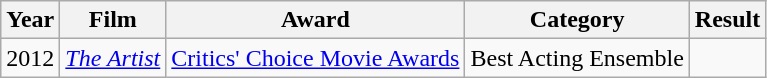<table class="wikitable sortable">
<tr>
<th>Year</th>
<th>Film</th>
<th>Award</th>
<th>Category</th>
<th>Result</th>
</tr>
<tr>
<td>2012</td>
<td><em><a href='#'>The Artist</a></em></td>
<td><a href='#'>Critics' Choice Movie Awards</a></td>
<td>Best Acting Ensemble</td>
<td></td>
</tr>
</table>
